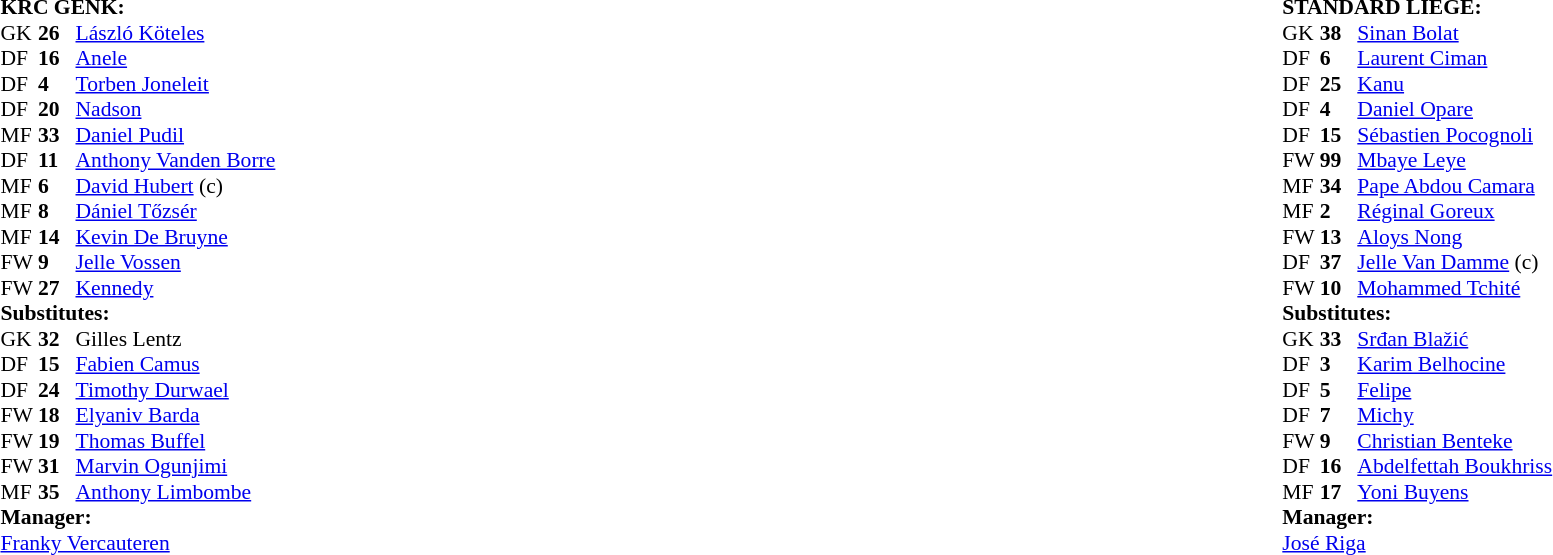<table width="100%">
<tr>
<td valign="top" width="50%"><br><table style="font-size: 90%" cellspacing="0" cellpadding="0">
<tr>
<td colspan=4><strong>KRC GENK:</strong></td>
</tr>
<tr>
<th width=25></th>
<th width=25></th>
</tr>
<tr>
<td>GK</td>
<td><strong>26</strong></td>
<td> <a href='#'>László Köteles</a></td>
</tr>
<tr>
<td>DF</td>
<td><strong>16</strong></td>
<td> <a href='#'>Anele</a></td>
</tr>
<tr>
<td>DF</td>
<td><strong>4</strong></td>
<td> <a href='#'>Torben Joneleit</a></td>
</tr>
<tr>
<td>DF</td>
<td><strong>20</strong></td>
<td> <a href='#'>Nadson</a></td>
<td></td>
</tr>
<tr>
<td>MF</td>
<td><strong>33</strong></td>
<td> <a href='#'>Daniel Pudil</a></td>
<td></td>
</tr>
<tr>
<td>DF</td>
<td><strong>11</strong></td>
<td> <a href='#'>Anthony Vanden Borre</a></td>
<td></td>
<td></td>
</tr>
<tr>
<td>MF</td>
<td><strong>6</strong></td>
<td> <a href='#'>David Hubert</a> (c)</td>
</tr>
<tr>
<td>MF</td>
<td><strong>8</strong></td>
<td> <a href='#'>Dániel Tőzsér</a></td>
</tr>
<tr>
<td>MF</td>
<td><strong>14</strong></td>
<td> <a href='#'>Kevin De Bruyne</a></td>
<td></td>
<td></td>
</tr>
<tr>
<td>FW</td>
<td><strong>9</strong></td>
<td> <a href='#'>Jelle Vossen</a></td>
<td></td>
</tr>
<tr>
<td>FW</td>
<td><strong>27</strong></td>
<td> <a href='#'>Kennedy</a></td>
</tr>
<tr>
<td colspan=3><strong>Substitutes:</strong></td>
</tr>
<tr>
<td>GK</td>
<td><strong>32</strong></td>
<td> Gilles Lentz</td>
</tr>
<tr>
<td>DF</td>
<td><strong>15</strong></td>
<td> <a href='#'>Fabien Camus</a></td>
<td></td>
<td></td>
</tr>
<tr>
<td>DF</td>
<td><strong>24</strong></td>
<td> <a href='#'>Timothy Durwael</a></td>
</tr>
<tr>
<td>FW</td>
<td><strong>18</strong></td>
<td> <a href='#'>Elyaniv Barda</a></td>
</tr>
<tr>
<td>FW</td>
<td><strong>19</strong></td>
<td> <a href='#'>Thomas Buffel</a></td>
<td></td>
<td></td>
</tr>
<tr>
<td>FW</td>
<td><strong>31</strong></td>
<td> <a href='#'>Marvin Ogunjimi</a></td>
</tr>
<tr>
<td>MF</td>
<td><strong>35</strong></td>
<td> <a href='#'>Anthony Limbombe</a></td>
</tr>
<tr>
<td colspan=3><strong>Manager:</strong></td>
</tr>
<tr>
<td colspan=4> <a href='#'>Franky Vercauteren</a></td>
</tr>
</table>
</td>
<td valign="top" width="50%"><br><table style="font-size:90%" cellspacing="0" cellpadding="0" align="center">
<tr>
<td colspan=4><strong>STANDARD LIEGE:</strong></td>
</tr>
<tr>
<th width=25></th>
<th width=25></th>
</tr>
<tr>
<td>GK</td>
<td><strong>38</strong></td>
<td> <a href='#'>Sinan Bolat</a></td>
<td></td>
</tr>
<tr>
<td>DF</td>
<td><strong>6</strong></td>
<td> <a href='#'>Laurent Ciman</a></td>
<td></td>
<td></td>
</tr>
<tr>
<td>DF</td>
<td><strong>25</strong></td>
<td> <a href='#'>Kanu</a></td>
</tr>
<tr>
<td>DF</td>
<td><strong>4</strong></td>
<td> <a href='#'>Daniel Opare</a></td>
<td></td>
<td></td>
</tr>
<tr>
<td>DF</td>
<td><strong>15</strong></td>
<td> <a href='#'>Sébastien Pocognoli</a></td>
</tr>
<tr>
<td>FW</td>
<td><strong>99</strong></td>
<td> <a href='#'>Mbaye Leye</a></td>
<td></td>
</tr>
<tr>
<td>MF</td>
<td><strong>34</strong></td>
<td> <a href='#'>Pape Abdou Camara</a></td>
<td></td>
<td></td>
</tr>
<tr>
<td>MF</td>
<td><strong>2</strong></td>
<td> <a href='#'>Réginal Goreux</a></td>
</tr>
<tr>
<td>FW</td>
<td><strong>13</strong></td>
<td> <a href='#'>Aloys Nong</a></td>
</tr>
<tr>
<td>DF</td>
<td><strong>37</strong></td>
<td> <a href='#'>Jelle Van Damme</a> (c)</td>
<td></td>
</tr>
<tr>
<td>FW</td>
<td><strong>10</strong></td>
<td> <a href='#'>Mohammed Tchité</a></td>
</tr>
<tr>
<td colspan=3><strong>Substitutes:</strong></td>
</tr>
<tr>
<td>GK</td>
<td><strong>33</strong></td>
<td> <a href='#'>Srđan Blažić</a></td>
</tr>
<tr>
<td>DF</td>
<td><strong>3</strong></td>
<td> <a href='#'>Karim Belhocine</a></td>
<td></td>
<td></td>
</tr>
<tr>
<td>DF</td>
<td><strong>5</strong></td>
<td> <a href='#'>Felipe</a></td>
<td></td>
<td></td>
</tr>
<tr>
<td>DF</td>
<td><strong>7</strong></td>
<td> <a href='#'>Michy</a></td>
</tr>
<tr>
<td>FW</td>
<td><strong>9</strong></td>
<td> <a href='#'>Christian Benteke</a></td>
<td></td>
<td></td>
</tr>
<tr>
<td>DF</td>
<td><strong>16</strong></td>
<td> <a href='#'>Abdelfettah Boukhriss</a></td>
</tr>
<tr>
<td>MF</td>
<td><strong>17</strong></td>
<td> <a href='#'>Yoni Buyens</a></td>
</tr>
<tr>
<td colspan=3><strong>Manager:</strong></td>
</tr>
<tr>
<td colspan=4> <a href='#'>José Riga</a></td>
</tr>
</table>
</td>
</tr>
</table>
